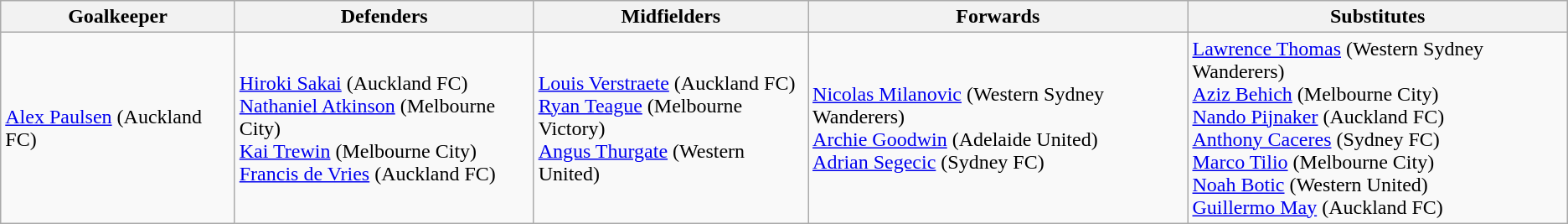<table class="wikitable">
<tr>
<th>Goalkeeper</th>
<th>Defenders</th>
<th>Midfielders</th>
<th>Forwards</th>
<th>Substitutes</th>
</tr>
<tr>
<td> <a href='#'>Alex Paulsen</a> (Auckland FC)</td>
<td> <a href='#'>Hiroki Sakai</a> (Auckland FC)<br> <a href='#'>Nathaniel Atkinson</a> (Melbourne City)<br> <a href='#'>Kai Trewin</a> (Melbourne City)<br> <a href='#'>Francis de Vries</a> (Auckland FC)</td>
<td> <a href='#'>Louis Verstraete</a> (Auckland FC)<br> <a href='#'>Ryan Teague</a> (Melbourne Victory)<br> <a href='#'>Angus Thurgate</a> (Western United)</td>
<td> <a href='#'>Nicolas Milanovic</a> (Western Sydney Wanderers)<br> <a href='#'>Archie Goodwin</a> (Adelaide United)<br> <a href='#'>Adrian Segecic</a> (Sydney FC)</td>
<td> <a href='#'>Lawrence Thomas</a> (Western Sydney Wanderers)<br> <a href='#'>Aziz Behich</a> (Melbourne City)<br> <a href='#'>Nando Pijnaker</a> (Auckland FC)<br> <a href='#'>Anthony Caceres</a> (Sydney FC)<br> <a href='#'>Marco Tilio</a> (Melbourne City)<br> <a href='#'>Noah Botic</a> (Western United)<br> <a href='#'>Guillermo May</a> (Auckland FC)</td>
</tr>
</table>
